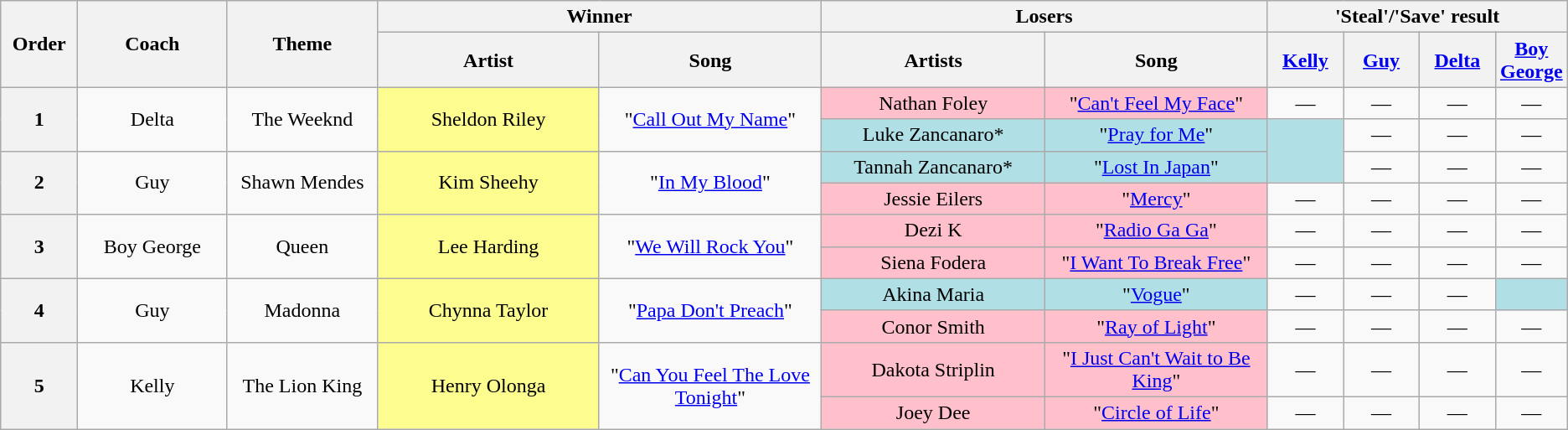<table class="wikitable" style="text-align: center; width: auto;">
<tr>
<th rowspan="2" style="width:5%;">Order</th>
<th rowspan="2" style="width:10%;">Coach</th>
<th rowspan="2" style="width:10%;">Theme</th>
<th colspan="2" style="width:15%;">Winner</th>
<th colspan="2" style="width:60%;">Losers</th>
<th colspan="4" style="width:20%;">'Steal'/'Save' result</th>
</tr>
<tr>
<th style="width:15%;">Artist</th>
<th style="width:15%;">Song</th>
<th style="width:15%;">Artists</th>
<th style="width:15%;">Song</th>
<th style="width:5%;"><a href='#'>Kelly</a></th>
<th style="width:5%;"><a href='#'>Guy</a></th>
<th style="width:5%;"><a href='#'>Delta</a></th>
<th style="width:5%;"><a href='#'>Boy George</a></th>
</tr>
<tr>
<th rowspan="2">1</th>
<td rowspan="2">Delta</td>
<td rowspan="2">The Weeknd</td>
<td rowspan="2" bgcolor="#fdfc8f">Sheldon Riley</td>
<td rowspan="2">"<a href='#'>Call Out My Name</a>"</td>
<td bgcolor="pink">Nathan Foley</td>
<td bgcolor="pink">"<a href='#'>Can't Feel My Face</a>"</td>
<td>—</td>
<td>—</td>
<td>—</td>
<td>—</td>
</tr>
<tr>
<td bgcolor="#B0E0E6">Luke Zancanaro*</td>
<td bgcolor="#B0E0E6">"<a href='#'>Pray for Me</a>"</td>
<td rowspan="2" style="background-color:#B0E0E6;"> <strong></strong> </td>
<td>—</td>
<td>—</td>
<td>—</td>
</tr>
<tr>
<th rowspan="2">2</th>
<td rowspan="2">Guy</td>
<td rowspan="2">Shawn Mendes</td>
<td rowspan="2" bgcolor="#fdfc8f">Kim Sheehy</td>
<td rowspan="2">"<a href='#'>In My Blood</a>"</td>
<td bgcolor="#B0E0E6">Tannah Zancanaro*</td>
<td bgcolor="#B0E0E6">"<a href='#'>Lost In Japan</a>"</td>
<td>—</td>
<td>—</td>
<td>—</td>
</tr>
<tr>
<td bgcolor="pink">Jessie Eilers</td>
<td bgcolor="pink">"<a href='#'>Mercy</a>"</td>
<td>—</td>
<td>—</td>
<td>—</td>
<td>—</td>
</tr>
<tr>
<th rowspan="2">3</th>
<td rowspan="2">Boy George</td>
<td rowspan="2">Queen</td>
<td rowspan="2" bgcolor="#fdfc8f">Lee Harding</td>
<td rowspan="2">"<a href='#'>We Will Rock You</a>"</td>
<td bgcolor="pink">Dezi K</td>
<td bgcolor="pink">"<a href='#'>Radio Ga Ga</a>"</td>
<td>—</td>
<td>—</td>
<td>—</td>
<td>—</td>
</tr>
<tr>
<td bgcolor="pink">Siena Fodera</td>
<td bgcolor="pink">"<a href='#'>I Want To Break Free</a>"</td>
<td>—</td>
<td>—</td>
<td>—</td>
<td>—</td>
</tr>
<tr>
<th rowspan="2">4</th>
<td rowspan="2">Guy</td>
<td rowspan="2">Madonna</td>
<td rowspan="2" bgcolor="#fdfc8f">Chynna Taylor</td>
<td rowspan="2">"<a href='#'>Papa Don't Preach</a>"</td>
<td bgcolor="#B0E0E6">Akina Maria</td>
<td bgcolor="#B0E0E6">"<a href='#'>Vogue</a>"</td>
<td>—</td>
<td>—</td>
<td>—</td>
<td style="background-color:#B0E0E6;"> <strong></strong> </td>
</tr>
<tr>
<td bgcolor="pink">Conor Smith</td>
<td bgcolor="pink">"<a href='#'>Ray of Light</a>"</td>
<td>—</td>
<td>—</td>
<td>—</td>
<td>—</td>
</tr>
<tr>
<th rowspan="2">5</th>
<td rowspan="2">Kelly</td>
<td rowspan="2">The Lion King</td>
<td rowspan="2" bgcolor="#fdfc8f">Henry Olonga</td>
<td rowspan="2">"<a href='#'>Can You Feel The Love Tonight</a>"</td>
<td bgcolor="pink">Dakota Striplin</td>
<td bgcolor="pink">"<a href='#'>I Just Can't Wait to Be King</a>"</td>
<td>—</td>
<td>—</td>
<td>—</td>
<td>—</td>
</tr>
<tr>
<td bgcolor="pink">Joey Dee</td>
<td bgcolor="pink">"<a href='#'>Circle of Life</a>"</td>
<td>—</td>
<td>—</td>
<td>—</td>
<td>—</td>
</tr>
</table>
